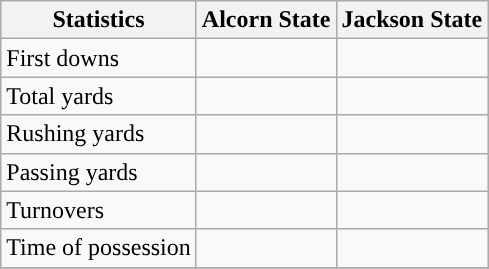<table class="wikitable">
<tr>
<th>Statistics</th>
<th>Alcorn State</th>
<th>Jackson State</th>
</tr>
<tr>
<td>First downs</td>
<td></td>
<td> </td>
</tr>
<tr>
<td>Total yards</td>
<td></td>
<td> </td>
</tr>
<tr>
<td>Rushing yards</td>
<td></td>
<td> </td>
</tr>
<tr>
<td>Passing yards</td>
<td></td>
<td> </td>
</tr>
<tr>
<td>Turnovers</td>
<td></td>
<td> </td>
</tr>
<tr>
<td>Time of possession</td>
<td></td>
<td> </td>
</tr>
<tr>
</tr>
</table>
